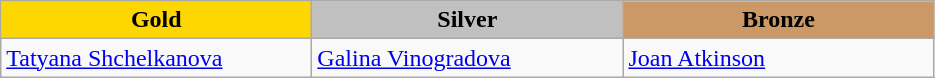<table class="wikitable" style="text-align:left">
<tr align="center">
<td width=200 bgcolor=gold><strong>Gold</strong></td>
<td width=200 bgcolor=silver><strong>Silver</strong></td>
<td width=200 bgcolor=CC9966><strong>Bronze</strong></td>
</tr>
<tr>
<td><a href='#'>Tatyana Shchelkanova</a><br><em></em></td>
<td><a href='#'>Galina Vinogradova</a><br><em></em></td>
<td><a href='#'>Joan Atkinson</a><br><em></em></td>
</tr>
</table>
